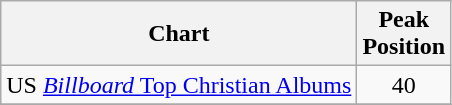<table class="wikitable">
<tr>
<th>Chart</th>
<th>Peak<br>Position</th>
</tr>
<tr>
<td>US <a href='#'><em>Billboard</em> Top Christian Albums</a></td>
<td align="center">40</td>
</tr>
<tr>
</tr>
</table>
